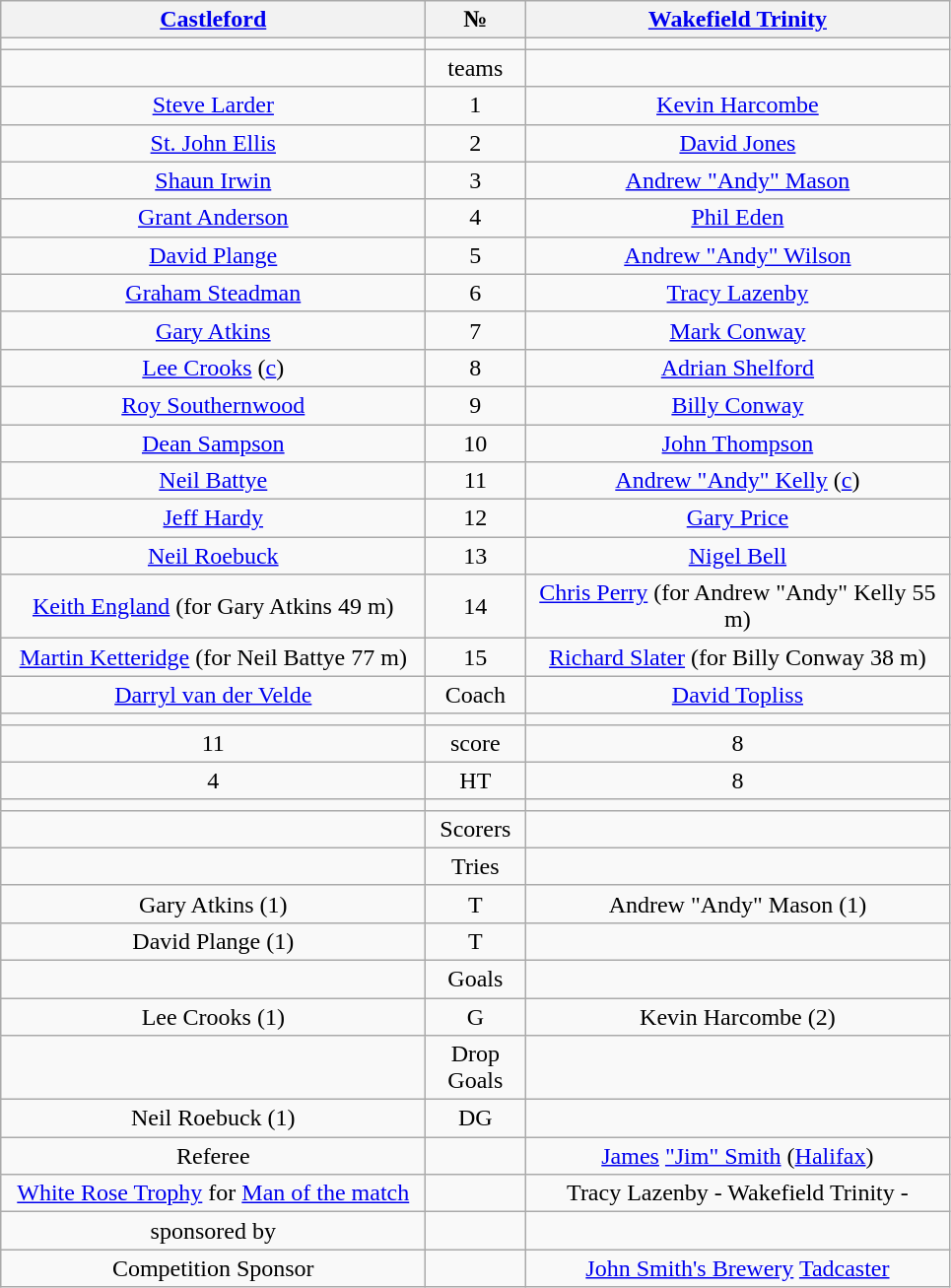<table class="wikitable" style="text-align:center;">
<tr>
<th width=280 abbr=winner><a href='#'>Castleford</a></th>
<th width=60 abbr="Number">№</th>
<th width=280 abbr=runner-up><a href='#'>Wakefield Trinity</a></th>
</tr>
<tr>
<td></td>
<td></td>
<td></td>
</tr>
<tr>
<td></td>
<td>teams</td>
<td></td>
</tr>
<tr>
<td><a href='#'>Steve Larder</a></td>
<td>1</td>
<td><a href='#'>Kevin Harcombe</a></td>
</tr>
<tr>
<td><a href='#'>St. John Ellis</a></td>
<td>2</td>
<td><a href='#'>David Jones</a></td>
</tr>
<tr>
<td><a href='#'>Shaun Irwin</a></td>
<td>3</td>
<td><a href='#'>Andrew "Andy" Mason</a></td>
</tr>
<tr>
<td><a href='#'>Grant Anderson</a></td>
<td>4</td>
<td><a href='#'>Phil Eden</a></td>
</tr>
<tr>
<td><a href='#'>David Plange</a></td>
<td>5</td>
<td><a href='#'>Andrew "Andy" Wilson</a></td>
</tr>
<tr>
<td><a href='#'>Graham Steadman</a></td>
<td>6</td>
<td><a href='#'>Tracy Lazenby</a></td>
</tr>
<tr>
<td><a href='#'>Gary Atkins</a></td>
<td>7</td>
<td><a href='#'>Mark Conway</a></td>
</tr>
<tr>
<td><a href='#'>Lee Crooks</a> (<a href='#'>c</a>)</td>
<td>8</td>
<td><a href='#'>Adrian Shelford</a></td>
</tr>
<tr>
<td><a href='#'>Roy Southernwood</a></td>
<td>9</td>
<td><a href='#'>Billy Conway</a></td>
</tr>
<tr>
<td><a href='#'>Dean Sampson</a></td>
<td>10</td>
<td><a href='#'>John Thompson</a></td>
</tr>
<tr>
<td><a href='#'>Neil Battye</a></td>
<td>11</td>
<td><a href='#'>Andrew "Andy" Kelly</a> (<a href='#'>c</a>)</td>
</tr>
<tr>
<td><a href='#'>Jeff Hardy</a></td>
<td>12</td>
<td><a href='#'>Gary Price</a></td>
</tr>
<tr>
<td><a href='#'>Neil Roebuck</a></td>
<td>13</td>
<td><a href='#'>Nigel Bell</a></td>
</tr>
<tr>
<td><a href='#'>Keith England</a> (for Gary Atkins 49 m)</td>
<td>14</td>
<td><a href='#'>Chris Perry</a> (for Andrew "Andy" Kelly 55 m)</td>
</tr>
<tr>
<td><a href='#'>Martin Ketteridge</a> (for Neil Battye 77 m)</td>
<td>15</td>
<td><a href='#'>Richard Slater</a> (for Billy Conway 38 m)</td>
</tr>
<tr>
<td><a href='#'>Darryl van der Velde</a></td>
<td>Coach</td>
<td><a href='#'>David Topliss</a></td>
</tr>
<tr>
<td></td>
<td></td>
<td></td>
</tr>
<tr>
<td>11</td>
<td>score</td>
<td>8</td>
</tr>
<tr>
<td>4</td>
<td>HT</td>
<td>8</td>
</tr>
<tr>
<td></td>
<td></td>
<td></td>
</tr>
<tr>
<td></td>
<td>Scorers</td>
<td></td>
</tr>
<tr>
<td></td>
<td>Tries</td>
<td></td>
</tr>
<tr>
<td>Gary Atkins (1)</td>
<td>T</td>
<td>Andrew "Andy" Mason (1)</td>
</tr>
<tr>
<td>David Plange (1)</td>
<td>T</td>
<td></td>
</tr>
<tr>
<td></td>
<td>Goals</td>
<td></td>
</tr>
<tr>
<td>Lee Crooks (1)</td>
<td>G</td>
<td>Kevin Harcombe (2)</td>
</tr>
<tr>
<td></td>
<td>Drop Goals</td>
<td></td>
</tr>
<tr>
<td>Neil Roebuck (1)</td>
<td>DG</td>
<td></td>
</tr>
<tr>
<td>Referee</td>
<td></td>
<td><a href='#'>James</a> <a href='#'>"Jim" Smith</a> (<a href='#'>Halifax</a>)</td>
</tr>
<tr>
<td><a href='#'>White Rose Trophy</a> for <a href='#'>Man of the match</a></td>
<td></td>
<td>Tracy Lazenby - Wakefield Trinity - </td>
</tr>
<tr>
<td>sponsored by</td>
<td></td>
<td></td>
</tr>
<tr>
<td>Competition Sponsor</td>
<td></td>
<td><a href='#'>John Smith's Brewery</a> <a href='#'>Tadcaster</a></td>
</tr>
</table>
